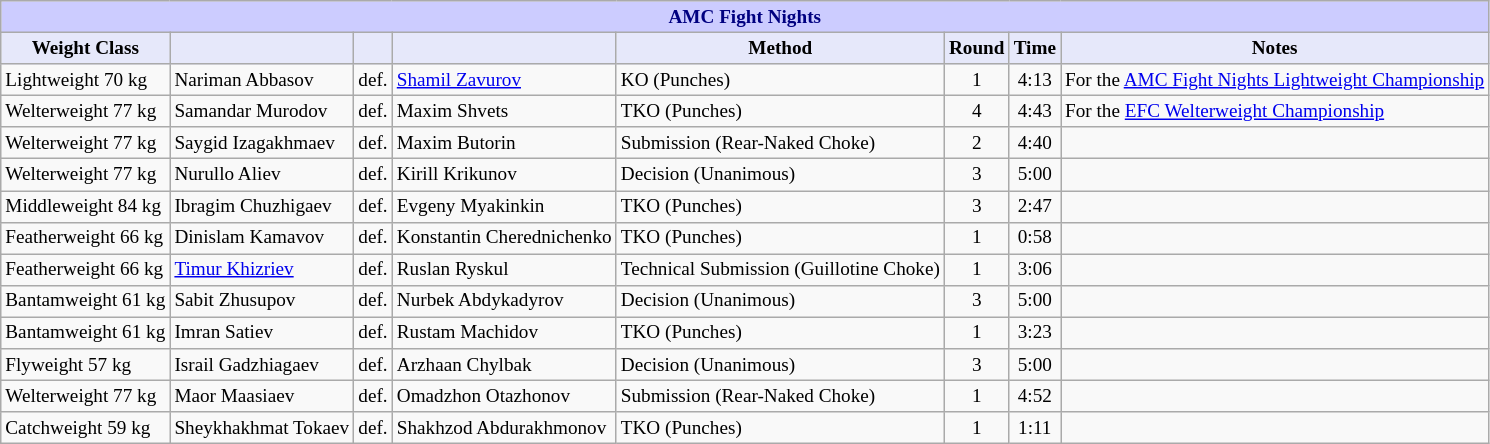<table class="wikitable" style="font-size: 80%;">
<tr>
<th colspan="8" style="background-color: #ccf; color: #000080; text-align: center;"><strong>AMC Fight Nights</strong></th>
</tr>
<tr>
<th colspan="1" style="background-color: #E6E8FA; color: #000000; text-align: center;">Weight Class</th>
<th colspan="1" style="background-color: #E6E8FA; color: #000000; text-align: center;"></th>
<th colspan="1" style="background-color: #E6E8FA; color: #000000; text-align: center;"></th>
<th colspan="1" style="background-color: #E6E8FA; color: #000000; text-align: center;"></th>
<th colspan="1" style="background-color: #E6E8FA; color: #000000; text-align: center;">Method</th>
<th colspan="1" style="background-color: #E6E8FA; color: #000000; text-align: center;">Round</th>
<th colspan="1" style="background-color: #E6E8FA; color: #000000; text-align: center;">Time</th>
<th colspan="1" style="background-color: #E6E8FA; color: #000000; text-align: center;">Notes</th>
</tr>
<tr>
<td>Lightweight 70 kg</td>
<td> Nariman Abbasov</td>
<td align=center>def.</td>
<td> <a href='#'>Shamil Zavurov</a></td>
<td>KO (Punches)</td>
<td align=center>1</td>
<td align=center>4:13</td>
<td>For the <a href='#'>AMC Fight Nights Lightweight Championship</a></td>
</tr>
<tr>
<td>Welterweight 77 kg</td>
<td> Samandar Murodov</td>
<td align=center>def.</td>
<td> Maxim Shvets</td>
<td>TKO (Punches)</td>
<td align=center>4</td>
<td align=center>4:43</td>
<td>For the <a href='#'>EFC Welterweight Championship</a></td>
</tr>
<tr>
<td>Welterweight 77 kg</td>
<td> Saygid Izagakhmaev</td>
<td align=center>def.</td>
<td> Maxim Butorin</td>
<td>Submission (Rear-Naked Choke)</td>
<td align=center>2</td>
<td align=center>4:40</td>
<td></td>
</tr>
<tr>
<td>Welterweight 77 kg</td>
<td> Nurullo Aliev</td>
<td align=center>def.</td>
<td> Kirill Krikunov</td>
<td>Decision (Unanimous)</td>
<td align=center>3</td>
<td align=center>5:00</td>
<td></td>
</tr>
<tr>
<td>Middleweight 84 kg</td>
<td> Ibragim Chuzhigaev</td>
<td align=center>def.</td>
<td> Evgeny Myakinkin</td>
<td>TKO (Punches)</td>
<td align=center>3</td>
<td align=center>2:47</td>
<td></td>
</tr>
<tr>
<td>Featherweight 66 kg</td>
<td> Dinislam Kamavov</td>
<td align=center>def.</td>
<td> Konstantin Cherednichenko</td>
<td>TKO (Punches)</td>
<td align=center>1</td>
<td align=center>0:58</td>
<td></td>
</tr>
<tr>
<td>Featherweight 66 kg</td>
<td> <a href='#'>Timur Khizriev</a></td>
<td align=center>def.</td>
<td> Ruslan Ryskul</td>
<td>Technical Submission (Guillotine Choke)</td>
<td align=center>1</td>
<td align=center>3:06</td>
<td></td>
</tr>
<tr>
<td>Bantamweight 61 kg</td>
<td> Sabit Zhusupov</td>
<td align=center>def.</td>
<td> Nurbek Abdykadyrov</td>
<td>Decision (Unanimous)</td>
<td align=center>3</td>
<td align=center>5:00</td>
<td></td>
</tr>
<tr>
<td>Bantamweight 61 kg</td>
<td> Imran Satiev</td>
<td align=center>def.</td>
<td> Rustam Machidov</td>
<td>TKO (Punches)</td>
<td align=center>1</td>
<td align=center>3:23</td>
<td></td>
</tr>
<tr>
<td>Flyweight 57 kg</td>
<td> Israil Gadzhiagaev</td>
<td align=center>def.</td>
<td> Arzhaan Chylbak</td>
<td>Decision (Unanimous)</td>
<td align=center>3</td>
<td align=center>5:00</td>
<td></td>
</tr>
<tr>
<td>Welterweight 77 kg</td>
<td> Maor Maasiaev</td>
<td align=center>def.</td>
<td> Omadzhon Otazhonov</td>
<td>Submission (Rear-Naked Choke)</td>
<td align=center>1</td>
<td align=center>4:52</td>
<td></td>
</tr>
<tr>
<td>Catchweight 59 kg</td>
<td> Sheykhakhmat Tokaev</td>
<td align=center>def.</td>
<td> Shakhzod Abdurakhmonov</td>
<td>TKO (Punches)</td>
<td align=center>1</td>
<td align=center>1:11</td>
<td></td>
</tr>
</table>
